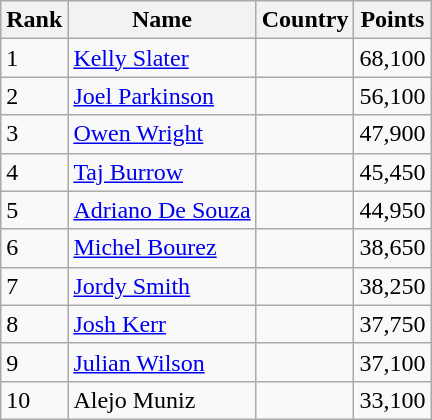<table class="wikitable">
<tr>
<th>Rank</th>
<th>Name</th>
<th>Country</th>
<th>Points</th>
</tr>
<tr>
<td>1</td>
<td><a href='#'>Kelly Slater</a></td>
<td></td>
<td align=right>68,100</td>
</tr>
<tr>
<td>2</td>
<td><a href='#'>Joel Parkinson</a></td>
<td></td>
<td align=right>56,100</td>
</tr>
<tr>
<td>3</td>
<td><a href='#'>Owen Wright</a></td>
<td></td>
<td align=right>47,900</td>
</tr>
<tr>
<td>4</td>
<td><a href='#'>Taj Burrow</a></td>
<td></td>
<td align=right>45,450</td>
</tr>
<tr>
<td>5</td>
<td><a href='#'>Adriano De Souza</a></td>
<td></td>
<td align=right>44,950</td>
</tr>
<tr>
<td>6</td>
<td><a href='#'>Michel Bourez</a></td>
<td></td>
<td align=right>38,650</td>
</tr>
<tr>
<td>7</td>
<td><a href='#'>Jordy Smith</a></td>
<td></td>
<td align=right>38,250</td>
</tr>
<tr>
<td>8</td>
<td><a href='#'>Josh Kerr</a></td>
<td></td>
<td align=right>37,750</td>
</tr>
<tr>
<td>9</td>
<td><a href='#'>Julian Wilson</a></td>
<td></td>
<td align=right>37,100</td>
</tr>
<tr>
<td>10</td>
<td>Alejo Muniz</td>
<td></td>
<td align=right>33,100</td>
</tr>
</table>
